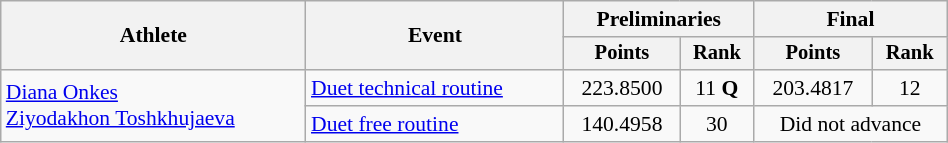<table class="wikitable" style="text-align:center; font-size:90%; width:50%;">
<tr>
<th rowspan="2">Athlete</th>
<th rowspan="2">Event</th>
<th colspan="2">Preliminaries</th>
<th colspan="2">Final</th>
</tr>
<tr style="font-size:95%">
<th>Points</th>
<th>Rank</th>
<th>Points</th>
<th>Rank</th>
</tr>
<tr>
<td align=left rowspan=2><a href='#'>Diana Onkes</a><br><a href='#'>Ziyodakhon Toshkhujaeva</a></td>
<td align=left><a href='#'>Duet technical routine</a></td>
<td>223.8500</td>
<td>11 <strong>Q</strong></td>
<td>203.4817</td>
<td>12</td>
</tr>
<tr>
<td align=left><a href='#'>Duet free routine</a></td>
<td>140.4958</td>
<td>30</td>
<td colspan=2>Did not advance</td>
</tr>
</table>
